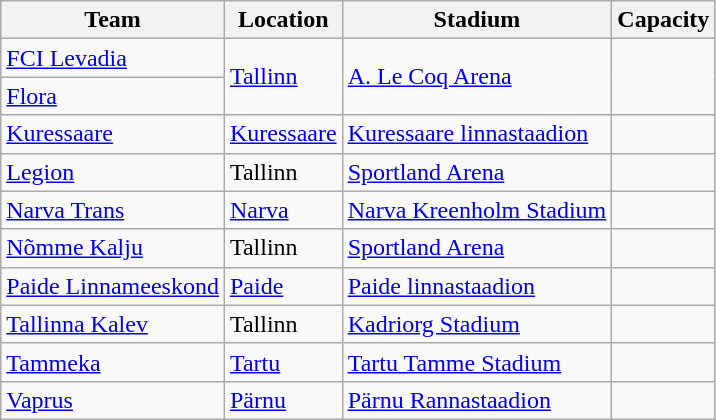<table class="wikitable sortable">
<tr>
<th>Team</th>
<th>Location</th>
<th>Stadium</th>
<th>Capacity</th>
</tr>
<tr>
<td><a href='#'>FCI Levadia</a></td>
<td rowspan=2><a href='#'>Tallinn</a></td>
<td rowspan=2><a href='#'>A. Le Coq Arena</a></td>
<td align=center rowspan=2></td>
</tr>
<tr>
<td><a href='#'>Flora</a></td>
</tr>
<tr>
<td><a href='#'>Kuressaare</a></td>
<td><a href='#'>Kuressaare</a></td>
<td><a href='#'>Kuressaare linnastaadion</a></td>
<td align=center></td>
</tr>
<tr>
<td><a href='#'>Legion</a></td>
<td>Tallinn</td>
<td><a href='#'>Sportland Arena</a></td>
<td align=center></td>
</tr>
<tr>
<td><a href='#'>Narva Trans</a></td>
<td><a href='#'>Narva</a></td>
<td><a href='#'>Narva Kreenholm Stadium</a></td>
<td align=center></td>
</tr>
<tr>
<td><a href='#'>Nõmme Kalju</a></td>
<td>Tallinn</td>
<td><a href='#'>Sportland Arena</a></td>
<td align=center></td>
</tr>
<tr>
<td><a href='#'>Paide Linnameeskond</a></td>
<td><a href='#'>Paide</a></td>
<td><a href='#'>Paide linnastaadion</a></td>
<td align=center></td>
</tr>
<tr>
<td><a href='#'>Tallinna Kalev</a></td>
<td>Tallinn</td>
<td><a href='#'>Kadriorg Stadium</a></td>
<td align=center></td>
</tr>
<tr>
<td><a href='#'>Tammeka</a></td>
<td><a href='#'>Tartu</a></td>
<td><a href='#'>Tartu Tamme Stadium</a></td>
<td align=center></td>
</tr>
<tr>
<td><a href='#'>Vaprus</a></td>
<td><a href='#'>Pärnu</a></td>
<td><a href='#'>Pärnu Rannastaadion</a></td>
<td align=center></td>
</tr>
</table>
